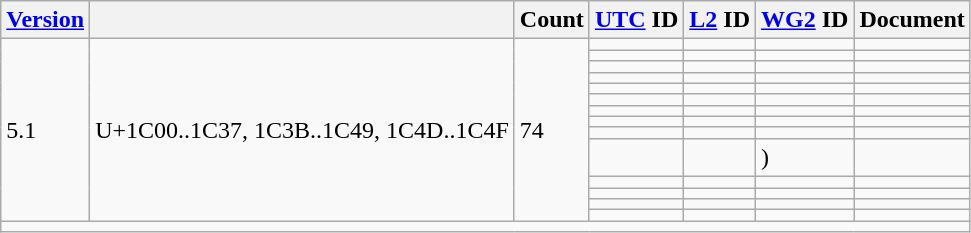<table class="wikitable collapsible sticky-header">
<tr>
<th><a href='#'>Version</a></th>
<th></th>
<th>Count</th>
<th><a href='#'>UTC</a> ID</th>
<th><a href='#'>L2</a> ID</th>
<th><a href='#'>WG2</a> ID</th>
<th>Document</th>
</tr>
<tr>
<td rowspan="14">5.1</td>
<td rowspan="14">U+1C00..1C37, 1C3B..1C49, 1C4D..1C4F</td>
<td rowspan="14">74</td>
<td></td>
<td></td>
<td></td>
<td></td>
</tr>
<tr>
<td></td>
<td></td>
<td></td>
<td></td>
</tr>
<tr>
<td></td>
<td></td>
<td></td>
<td></td>
</tr>
<tr>
<td></td>
<td></td>
<td></td>
<td></td>
</tr>
<tr>
<td></td>
<td></td>
<td></td>
<td></td>
</tr>
<tr>
<td></td>
<td></td>
<td></td>
<td></td>
</tr>
<tr>
<td></td>
<td></td>
<td></td>
<td></td>
</tr>
<tr>
<td></td>
<td></td>
<td></td>
<td></td>
</tr>
<tr>
<td></td>
<td></td>
<td></td>
<td></td>
</tr>
<tr>
<td></td>
<td></td>
<td> )</td>
<td></td>
</tr>
<tr>
<td></td>
<td></td>
<td></td>
<td></td>
</tr>
<tr>
<td></td>
<td></td>
<td></td>
<td></td>
</tr>
<tr>
<td></td>
<td></td>
<td></td>
<td></td>
</tr>
<tr>
<td></td>
<td></td>
<td></td>
<td></td>
</tr>
<tr class="sortbottom">
<td colspan="7"></td>
</tr>
</table>
